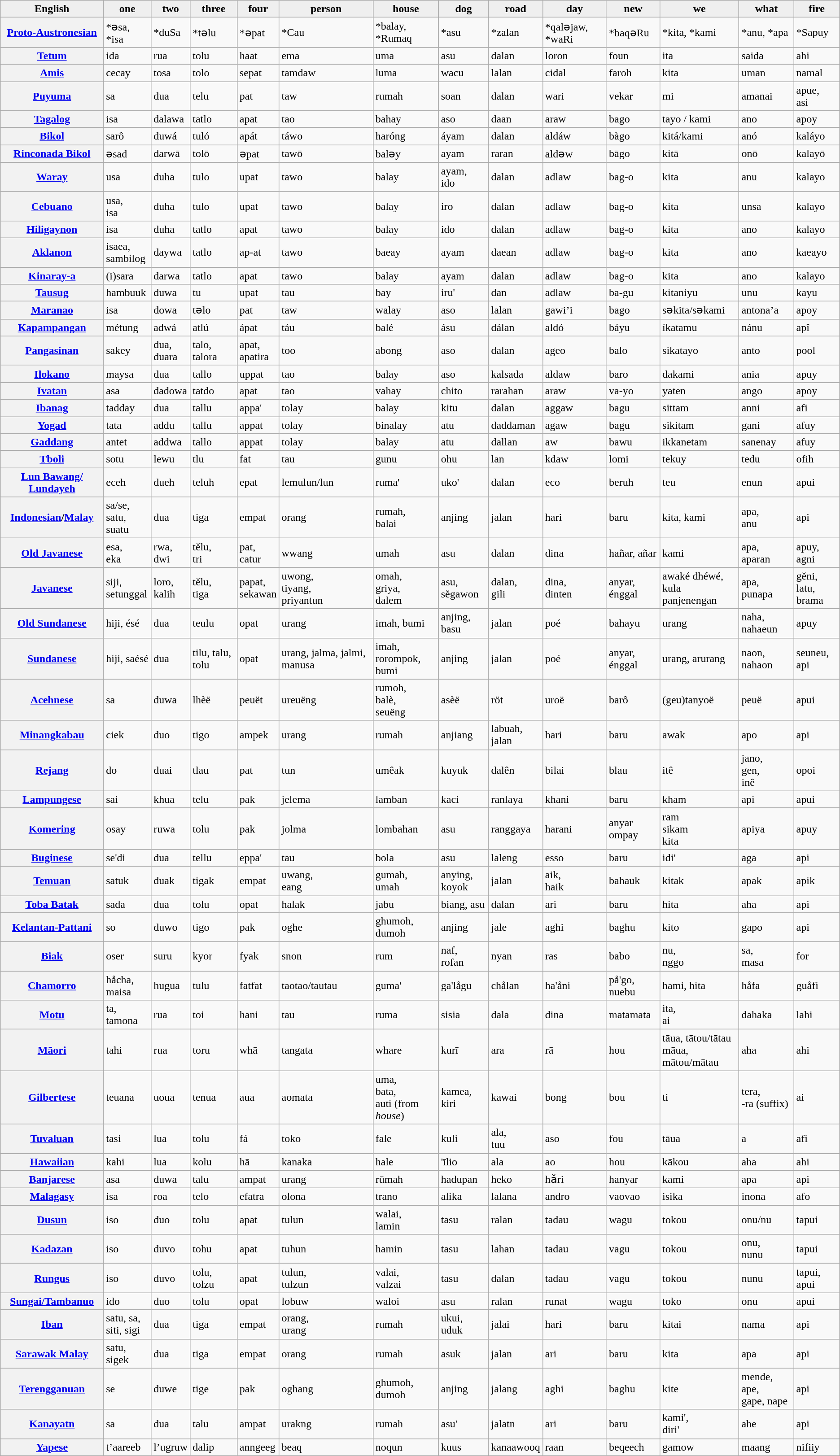<table class="wikitable mw-collapsible mw-collapsed">
<tr>
<th style="background:#efefef;">English</th>
<th style="background:#efefef;">one</th>
<th style="background:#efefef;">two</th>
<th style="background:#efefef;">three</th>
<th style="background:#efefef;">four</th>
<th style="background:#efefef;">person</th>
<th style="background:#efefef;">house</th>
<th style="background:#efefef;">dog</th>
<th style="background:#efefef;">road</th>
<th style="background:#efefef;">day</th>
<th style="background:#efefef;">new</th>
<th style="background:#efefef;">we</th>
<th style="background:#efefef;">what</th>
<th style="background:#efefef;">fire</th>
</tr>
<tr>
<th><a href='#'>Proto-Austronesian</a></th>
<td>*əsa, *isa</td>
<td>*duSa</td>
<td>*təlu</td>
<td>*əpat</td>
<td>*Cau</td>
<td>*balay, *Rumaq</td>
<td>*asu</td>
<td>*zalan</td>
<td>*qaləjaw, *waRi</td>
<td>*baqəRu</td>
<td>*kita, *kami</td>
<td>*anu, *apa</td>
<td>*Sapuy</td>
</tr>
<tr>
<th><a href='#'>Tetum</a></th>
<td>ida</td>
<td>rua</td>
<td>tolu</td>
<td>haat</td>
<td>ema</td>
<td>uma</td>
<td>asu</td>
<td>dalan</td>
<td>loron</td>
<td>foun</td>
<td>ita</td>
<td>saida</td>
<td>ahi</td>
</tr>
<tr>
<th><a href='#'>Amis</a></th>
<td>cecay</td>
<td>tosa</td>
<td>tolo</td>
<td>sepat</td>
<td>tamdaw</td>
<td>luma</td>
<td>wacu</td>
<td>lalan</td>
<td>cidal</td>
<td>faroh</td>
<td>kita</td>
<td>uman</td>
<td>namal</td>
</tr>
<tr>
<th><a href='#'>Puyuma</a></th>
<td>sa</td>
<td>dua</td>
<td>telu</td>
<td>pat</td>
<td>taw</td>
<td>rumah</td>
<td>soan</td>
<td>dalan</td>
<td>wari</td>
<td>vekar</td>
<td>mi</td>
<td>amanai</td>
<td>apue,<br>asi</td>
</tr>
<tr>
<th><a href='#'>Tagalog</a></th>
<td>isa</td>
<td>dalawa</td>
<td>tatlo</td>
<td>apat</td>
<td>tao</td>
<td>bahay</td>
<td>aso</td>
<td>daan</td>
<td>araw</td>
<td>bago</td>
<td>tayo / kami</td>
<td>ano</td>
<td>apoy</td>
</tr>
<tr>
<th><a href='#'>Bikol</a></th>
<td>sarô</td>
<td>duwá</td>
<td>tuló</td>
<td>apát</td>
<td>táwo</td>
<td>haróng</td>
<td>áyam</td>
<td>dalan</td>
<td>aldáw</td>
<td>bàgo</td>
<td>kitá/kami</td>
<td>anó</td>
<td>kaláyo</td>
</tr>
<tr>
<th><a href='#'>Rinconada Bikol</a></th>
<td>əsad</td>
<td>darwā</td>
<td>tolō</td>
<td>əpat</td>
<td>tawō</td>
<td>baləy</td>
<td>ayam</td>
<td>raran</td>
<td>aldəw</td>
<td>bāgo</td>
<td>kitā</td>
<td>onō</td>
<td>kalayō</td>
</tr>
<tr>
<th><a href='#'>Waray</a></th>
<td>usa</td>
<td>duha</td>
<td>tulo</td>
<td>upat</td>
<td>tawo</td>
<td>balay</td>
<td>ayam,<br>ido</td>
<td>dalan</td>
<td>adlaw</td>
<td>bag-o</td>
<td>kita</td>
<td>anu</td>
<td>kalayo</td>
</tr>
<tr>
<th><a href='#'>Cebuano</a></th>
<td>usa,<br>isa</td>
<td>duha</td>
<td>tulo</td>
<td>upat</td>
<td>tawo</td>
<td>balay</td>
<td>iro</td>
<td>dalan</td>
<td>adlaw</td>
<td>bag-o</td>
<td>kita</td>
<td>unsa</td>
<td>kalayo</td>
</tr>
<tr>
<th><a href='#'>Hiligaynon</a></th>
<td>isa</td>
<td>duha</td>
<td>tatlo</td>
<td>apat</td>
<td>tawo</td>
<td>balay</td>
<td>ido</td>
<td>dalan</td>
<td>adlaw</td>
<td>bag-o</td>
<td>kita</td>
<td>ano</td>
<td>kalayo</td>
</tr>
<tr>
<th><a href='#'>Aklanon</a></th>
<td>isaea,<br>sambilog</td>
<td>daywa</td>
<td>tatlo</td>
<td>ap-at</td>
<td>tawo</td>
<td>baeay</td>
<td>ayam</td>
<td>daean</td>
<td>adlaw</td>
<td>bag-o</td>
<td>kita</td>
<td>ano</td>
<td>kaeayo</td>
</tr>
<tr>
<th><a href='#'>Kinaray-a</a></th>
<td>(i)sara</td>
<td>darwa</td>
<td>tatlo</td>
<td>apat</td>
<td>tawo</td>
<td>balay</td>
<td>ayam</td>
<td>dalan</td>
<td>adlaw</td>
<td>bag-o</td>
<td>kita</td>
<td>ano</td>
<td>kalayo</td>
</tr>
<tr>
<th><a href='#'>Tausug</a></th>
<td>hambuuk</td>
<td>duwa</td>
<td>tu</td>
<td>upat</td>
<td>tau</td>
<td>bay</td>
<td>iru'</td>
<td>dan</td>
<td>adlaw</td>
<td>ba-gu</td>
<td>kitaniyu</td>
<td>unu</td>
<td>kayu</td>
</tr>
<tr>
<th><a href='#'>Maranao</a></th>
<td>isa</td>
<td>dowa</td>
<td>təlo</td>
<td>pat</td>
<td>taw</td>
<td>walay</td>
<td>aso</td>
<td>lalan</td>
<td>gawi’i</td>
<td>bago</td>
<td>səkita/səkami</td>
<td>antona’a</td>
<td>apoy</td>
</tr>
<tr>
<th><a href='#'>Kapampangan</a></th>
<td>métung</td>
<td>adwá</td>
<td>atlú</td>
<td>ápat</td>
<td>táu</td>
<td>balé</td>
<td>ásu</td>
<td>dálan</td>
<td>aldó</td>
<td>báyu</td>
<td>íkatamu</td>
<td>nánu</td>
<td>apî</td>
</tr>
<tr>
<th><a href='#'>Pangasinan</a></th>
<td>sakey</td>
<td>dua,<br>duara</td>
<td>talo,<br>talora</td>
<td>apat,<br>apatira</td>
<td>too</td>
<td>abong</td>
<td>aso</td>
<td>dalan</td>
<td>ageo</td>
<td>balo</td>
<td>sikatayo</td>
<td>anto</td>
<td>pool</td>
</tr>
<tr>
<th><a href='#'>Ilokano</a></th>
<td>maysa</td>
<td>dua</td>
<td>tallo</td>
<td>uppat</td>
<td>tao</td>
<td>balay</td>
<td>aso</td>
<td>kalsada</td>
<td>aldaw</td>
<td>baro</td>
<td>dakami</td>
<td>ania</td>
<td>apuy</td>
</tr>
<tr>
<th><a href='#'>Ivatan</a></th>
<td>asa</td>
<td>dadowa</td>
<td>tatdo</td>
<td>apat</td>
<td>tao</td>
<td>vahay</td>
<td>chito</td>
<td>rarahan</td>
<td>araw</td>
<td>va-yo</td>
<td>yaten</td>
<td>ango</td>
<td>apoy</td>
</tr>
<tr>
<th><a href='#'>Ibanag</a></th>
<td>tadday</td>
<td>dua</td>
<td>tallu</td>
<td>appa'</td>
<td>tolay</td>
<td>balay</td>
<td>kitu</td>
<td>dalan</td>
<td>aggaw</td>
<td>bagu</td>
<td>sittam</td>
<td>anni</td>
<td>afi</td>
</tr>
<tr>
<th><a href='#'>Yogad</a></th>
<td>tata</td>
<td>addu</td>
<td>tallu</td>
<td>appat</td>
<td>tolay</td>
<td>binalay</td>
<td>atu</td>
<td>daddaman</td>
<td>agaw</td>
<td>bagu</td>
<td>sikitam</td>
<td>gani</td>
<td>afuy</td>
</tr>
<tr>
<th><a href='#'>Gaddang</a></th>
<td>antet</td>
<td>addwa</td>
<td>tallo</td>
<td>appat</td>
<td>tolay</td>
<td>balay</td>
<td>atu</td>
<td>dallan</td>
<td>aw</td>
<td>bawu</td>
<td>ikkanetam</td>
<td>sanenay</td>
<td>afuy</td>
</tr>
<tr>
<th><a href='#'>Tboli</a></th>
<td>sotu</td>
<td>lewu</td>
<td>tlu</td>
<td>fat</td>
<td>tau</td>
<td>gunu</td>
<td>ohu</td>
<td>lan</td>
<td>kdaw</td>
<td>lomi</td>
<td>tekuy</td>
<td>tedu</td>
<td>ofih</td>
</tr>
<tr>
<th><a href='#'>Lun Bawang/ Lundayeh</a></th>
<td>eceh</td>
<td>dueh</td>
<td>teluh</td>
<td>epat</td>
<td>lemulun/lun</td>
<td>ruma'</td>
<td>uko'</td>
<td>dalan</td>
<td>eco</td>
<td>beruh</td>
<td>teu</td>
<td>enun</td>
<td>apui</td>
</tr>
<tr>
<th><a href='#'>Indonesian</a>/<a href='#'>Malay</a></th>
<td>sa/se,<br>satu,<br>suatu</td>
<td>dua</td>
<td>tiga</td>
<td>empat</td>
<td>orang</td>
<td>rumah,<br>balai</td>
<td>anjing</td>
<td>jalan</td>
<td>hari</td>
<td>baru</td>
<td>kita, kami</td>
<td>apa,<br>anu</td>
<td>api</td>
</tr>
<tr>
<th><a href='#'>Old Javanese</a></th>
<td>esa,<br>eka</td>
<td>rwa,<br>dwi</td>
<td>tĕlu,<br>tri</td>
<td>pat,<br>catur</td>
<td>wwang</td>
<td>umah</td>
<td>asu</td>
<td>dalan</td>
<td>dina</td>
<td>hañar, añar</td>
<td>kami</td>
<td>apa,<br>aparan</td>
<td>apuy,<br>agni</td>
</tr>
<tr>
<th><a href='#'>Javanese</a></th>
<td>siji,<br>setunggal</td>
<td>loro,<br>kalih</td>
<td>tĕlu,<br>tiga</td>
<td>papat,<br>sekawan</td>
<td>uwong,<br>tiyang,<br>priyantun</td>
<td>omah,<br>griya,<br>dalem</td>
<td>asu,<br>sĕgawon</td>
<td>dalan,<br>gili</td>
<td>dina,<br>dinten</td>
<td>anyar,<br>énggal</td>
<td>awaké dhéwé,<br>kula panjenengan</td>
<td>apa,<br>punapa</td>
<td>gĕni,<br>latu,<br>brama</td>
</tr>
<tr>
<th><a href='#'>Old Sundanese</a></th>
<td>hiji, ésé</td>
<td>dua</td>
<td>teulu</td>
<td>opat</td>
<td>urang</td>
<td>imah, bumi</td>
<td>anjing, basu</td>
<td>jalan</td>
<td>poé</td>
<td>bahayu</td>
<td>urang</td>
<td>naha, nahaeun</td>
<td>apuy</td>
</tr>
<tr>
<th><a href='#'>Sundanese</a></th>
<td>hiji, saésé</td>
<td>dua</td>
<td>tilu, talu, tolu</td>
<td>opat</td>
<td>urang, jalma, jalmi, manusa</td>
<td>imah,<br>rorompok, 
bumi</td>
<td>anjing</td>
<td>jalan</td>
<td>poé</td>
<td>anyar,<br>énggal</td>
<td>urang, arurang</td>
<td>naon, nahaon</td>
<td>seuneu, api</td>
</tr>
<tr>
<th><a href='#'>Acehnese</a></th>
<td>sa</td>
<td>duwa</td>
<td>lhèë</td>
<td>peuët</td>
<td>ureuëng</td>
<td>rumoh,<br>balè,<br>seuëng</td>
<td>asèë</td>
<td>röt</td>
<td>uroë</td>
<td>barô</td>
<td>(geu)tanyoë</td>
<td>peuë</td>
<td>apui</td>
</tr>
<tr>
<th><a href='#'>Minangkabau</a></th>
<td>ciek</td>
<td>duo</td>
<td>tigo</td>
<td>ampek</td>
<td>urang</td>
<td>rumah</td>
<td>anjiang</td>
<td>labuah,<br>jalan</td>
<td>hari</td>
<td>baru</td>
<td>awak</td>
<td>apo</td>
<td>api</td>
</tr>
<tr>
<th><a href='#'>Rejang</a></th>
<td>do</td>
<td>duai</td>
<td>tlau</td>
<td>pat</td>
<td>tun</td>
<td>umêak</td>
<td>kuyuk</td>
<td>dalên</td>
<td>bilai</td>
<td>blau</td>
<td>itê</td>
<td>jano, <br>gen, <br> inê</td>
<td>opoi</td>
</tr>
<tr>
<th><a href='#'>Lampungese</a></th>
<td>sai</td>
<td>khua</td>
<td>telu</td>
<td>pak</td>
<td>jelema</td>
<td>lamban</td>
<td>kaci</td>
<td>ranlaya</td>
<td>khani</td>
<td>baru</td>
<td>kham</td>
<td>api</td>
<td>apui</td>
</tr>
<tr>
<th><a href='#'>Komering</a></th>
<td>osay</td>
<td>ruwa</td>
<td>tolu</td>
<td>pak</td>
<td>jolma</td>
<td>lombahan</td>
<td>asu</td>
<td>ranggaya</td>
<td>harani</td>
<td>anyar<br>ompay</td>
<td>ram<br>sikam<br>kita</td>
<td>apiya</td>
<td>apuy</td>
</tr>
<tr>
<th><a href='#'>Buginese</a></th>
<td>se'di</td>
<td>dua</td>
<td>tellu</td>
<td>eppa'</td>
<td>tau</td>
<td>bola</td>
<td>asu</td>
<td>laleng</td>
<td>esso</td>
<td>baru</td>
<td>idi'</td>
<td>aga</td>
<td>api</td>
</tr>
<tr>
<th><a href='#'>Temuan</a></th>
<td>satuk</td>
<td>duak</td>
<td>tigak</td>
<td>empat</td>
<td>uwang,<br>eang</td>
<td>gumah,<br>umah</td>
<td>anying,<br>koyok</td>
<td>jalan</td>
<td>aik,<br>haik</td>
<td>bahauk</td>
<td>kitak</td>
<td>apak</td>
<td>apik</td>
</tr>
<tr>
<th><a href='#'>Toba Batak</a></th>
<td>sada</td>
<td>dua</td>
<td>tolu</td>
<td>opat</td>
<td>halak</td>
<td>jabu</td>
<td>biang, asu</td>
<td>dalan</td>
<td>ari</td>
<td>baru</td>
<td>hita</td>
<td>aha</td>
<td>api</td>
</tr>
<tr>
<th><a href='#'>Kelantan-Pattani</a></th>
<td>so</td>
<td>duwo</td>
<td>tigo</td>
<td>pak</td>
<td>oghe</td>
<td>ghumoh,<br>dumoh</td>
<td>anjing</td>
<td>jale</td>
<td>aghi</td>
<td>baghu</td>
<td>kito</td>
<td>gapo</td>
<td>api</td>
</tr>
<tr>
<th><a href='#'>Biak</a></th>
<td>oser</td>
<td>suru</td>
<td>kyor</td>
<td>fyak</td>
<td>snon</td>
<td>rum</td>
<td>naf,<br>rofan</td>
<td>nyan</td>
<td>ras</td>
<td>babo</td>
<td>nu,<br>nggo</td>
<td>sa,<br>masa</td>
<td>for</td>
</tr>
<tr>
<th><a href='#'>Chamorro</a></th>
<td>håcha,<br>maisa</td>
<td>hugua</td>
<td>tulu</td>
<td>fatfat</td>
<td>taotao/tautau</td>
<td>guma'</td>
<td>ga'lågu</td>
<td>chålan</td>
<td>ha'åni</td>
<td>på'go, nuebu</td>
<td>hami, hita</td>
<td>håfa</td>
<td>guåfi</td>
</tr>
<tr>
<th><a href='#'>Motu</a></th>
<td>ta,<br>tamona</td>
<td>rua</td>
<td>toi</td>
<td>hani</td>
<td>tau</td>
<td>ruma</td>
<td>sisia</td>
<td>dala</td>
<td>dina</td>
<td>matamata</td>
<td>ita,<br>ai</td>
<td>dahaka</td>
<td>lahi</td>
</tr>
<tr>
<th><a href='#'>Māori</a></th>
<td>tahi</td>
<td>rua</td>
<td>toru</td>
<td>whā</td>
<td>tangata</td>
<td>whare</td>
<td>kurī</td>
<td>ara</td>
<td>rā</td>
<td>hou</td>
<td>tāua, tātou/tātau<br>māua, mātou/mātau</td>
<td>aha</td>
<td>ahi</td>
</tr>
<tr>
<th><a href='#'>Gilbertese</a></th>
<td>teuana</td>
<td>uoua</td>
<td>tenua</td>
<td>aua</td>
<td>aomata</td>
<td>uma,<br>bata,<br>auti (from <em>house</em>)</td>
<td>kamea,<br>kiri</td>
<td>kawai</td>
<td>bong</td>
<td>bou</td>
<td>ti</td>
<td>tera,<br>-ra (suffix)</td>
<td>ai</td>
</tr>
<tr>
<th><a href='#'>Tuvaluan</a></th>
<td>tasi</td>
<td>lua</td>
<td>tolu</td>
<td>fá</td>
<td>toko</td>
<td>fale</td>
<td>kuli</td>
<td>ala,<br>tuu</td>
<td>aso</td>
<td>fou</td>
<td>tāua</td>
<td>a</td>
<td>afi</td>
</tr>
<tr>
<th><a href='#'>Hawaiian</a></th>
<td>kahi</td>
<td>lua</td>
<td>kolu</td>
<td>hā</td>
<td>kanaka</td>
<td>hale</td>
<td>'īlio</td>
<td>ala</td>
<td>ao</td>
<td>hou</td>
<td>kākou</td>
<td>aha</td>
<td>ahi</td>
</tr>
<tr>
<th><a href='#'>Banjarese</a></th>
<td>asa</td>
<td>duwa</td>
<td>talu</td>
<td>ampat</td>
<td>urang</td>
<td>rūmah</td>
<td>hadupan</td>
<td>heko</td>
<td>hǎri</td>
<td>hanyar</td>
<td>kami</td>
<td>apa</td>
<td>api</td>
</tr>
<tr>
<th><a href='#'>Malagasy</a></th>
<td>isa</td>
<td>roa</td>
<td>telo</td>
<td>efatra</td>
<td>olona</td>
<td>trano</td>
<td>alika</td>
<td>lalana</td>
<td>andro</td>
<td>vaovao</td>
<td>isika</td>
<td>inona</td>
<td>afo</td>
</tr>
<tr>
<th><a href='#'>Dusun</a></th>
<td>iso</td>
<td>duo</td>
<td>tolu</td>
<td>apat</td>
<td>tulun</td>
<td>walai,<br>lamin</td>
<td>tasu</td>
<td>ralan</td>
<td>tadau</td>
<td>wagu</td>
<td>tokou</td>
<td>onu/nu</td>
<td>tapui</td>
</tr>
<tr>
<th><a href='#'>Kadazan</a></th>
<td>iso</td>
<td>duvo</td>
<td>tohu</td>
<td>apat</td>
<td>tuhun</td>
<td>hamin</td>
<td>tasu</td>
<td>lahan</td>
<td>tadau</td>
<td>vagu</td>
<td>tokou</td>
<td>onu,<br>nunu</td>
<td>tapui</td>
</tr>
<tr>
<th><a href='#'>Rungus</a></th>
<td>iso</td>
<td>duvo</td>
<td>tolu,<br>tolzu</td>
<td>apat</td>
<td>tulun,<br>tulzun</td>
<td>valai,<br>valzai</td>
<td>tasu</td>
<td>dalan</td>
<td>tadau</td>
<td>vagu</td>
<td>tokou</td>
<td>nunu</td>
<td>tapui,<br>apui</td>
</tr>
<tr>
<th><a href='#'>Sungai/Tambanuo</a></th>
<td>ido</td>
<td>duo</td>
<td>tolu</td>
<td>opat</td>
<td>lobuw</td>
<td>waloi</td>
<td>asu</td>
<td>ralan</td>
<td>runat</td>
<td>wagu</td>
<td>toko</td>
<td>onu</td>
<td>apui</td>
</tr>
<tr>
<th><a href='#'>Iban</a></th>
<td>satu, sa,<br>siti, sigi</td>
<td>dua</td>
<td>tiga</td>
<td>empat</td>
<td>orang,<br>urang</td>
<td>rumah</td>
<td>ukui,<br>uduk</td>
<td>jalai</td>
<td>hari</td>
<td>baru</td>
<td>kitai</td>
<td>nama</td>
<td>api</td>
</tr>
<tr>
<th><a href='#'>Sarawak Malay</a></th>
<td>satu,<br>sigek</td>
<td>dua</td>
<td>tiga</td>
<td>empat</td>
<td>orang</td>
<td>rumah</td>
<td>asuk</td>
<td>jalan</td>
<td>ari</td>
<td>baru</td>
<td>kita</td>
<td>apa</td>
<td>api</td>
</tr>
<tr>
<th><a href='#'>Terengganuan</a></th>
<td>se</td>
<td>duwe</td>
<td>tige</td>
<td>pak</td>
<td>oghang</td>
<td>ghumoh,<br>dumoh</td>
<td>anjing</td>
<td>jalang</td>
<td>aghi</td>
<td>baghu</td>
<td>kite</td>
<td>mende, ape,<br>gape, nape</td>
<td>api</td>
</tr>
<tr>
<th><a href='#'>Kanayatn</a></th>
<td>sa</td>
<td>dua</td>
<td>talu</td>
<td>ampat</td>
<td>urakng</td>
<td>rumah</td>
<td>asu'</td>
<td>jalatn</td>
<td>ari</td>
<td>baru</td>
<td>kami',<br>diri'</td>
<td>ahe</td>
<td>api</td>
</tr>
<tr>
<th><a href='#'>Yapese</a></th>
<td>t’aareeb</td>
<td>l’ugruw</td>
<td>dalip</td>
<td>anngeeg</td>
<td>beaq</td>
<td>noqun</td>
<td>kuus</td>
<td>kanaawooq</td>
<td>raan</td>
<td>beqeech</td>
<td>gamow</td>
<td>maang</td>
<td>nifiiy</td>
</tr>
</table>
